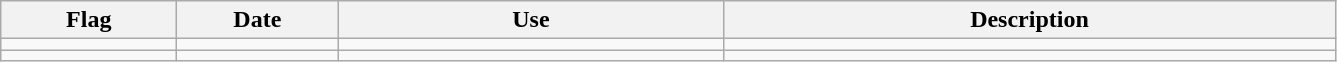<table class="wikitable" style="background:#f9f9f9">
<tr>
<th width="110">Flag</th>
<th width="100">Date</th>
<th width="250">Use</th>
<th width="400">Description</th>
</tr>
<tr>
<td></td>
<td></td>
<td></td>
</tr>
<tr>
<td></td>
<td></td>
<td></td>
<td></td>
</tr>
</table>
